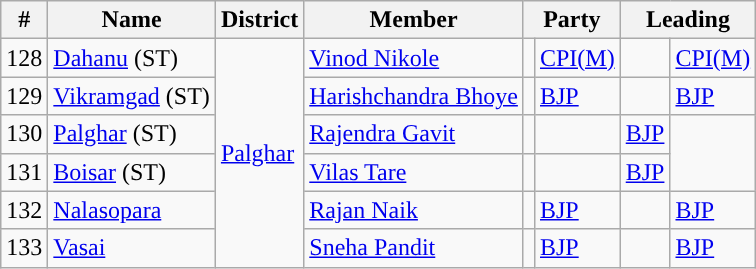<table class="wikitable">
<tr>
<th>#</th>
<th>Name</th>
<th>District</th>
<th>Member</th>
<th colspan="2">Party</th>
<th colspan="2">Leading<br></th>
</tr>
<tr>
<td>128</td>
<td><a href='#'>Dahanu</a> (ST)</td>
<td rowspan="6"><a href='#'>Palghar</a></td>
<td><a href='#'>Vinod Nikole</a></td>
<td style="background-color: "></td>
<td><a href='#'>CPI(M)</a></td>
<td style="background-color:"></td>
<td><a href='#'>CPI(M)</a></td>
</tr>
<tr>
<td>129</td>
<td><a href='#'>Vikramgad</a> (ST)</td>
<td><a href='#'>Harishchandra Bhoye</a></td>
<td style="background-color:"></td>
<td><a href='#'>BJP</a></td>
<td style="background-color:"></td>
<td><a href='#'>BJP</a></td>
</tr>
<tr>
<td>130</td>
<td><a href='#'>Palghar</a> (ST)</td>
<td><a href='#'>Rajendra Gavit</a></td>
<td></td>
<td style="background-color:"></td>
<td><a href='#'>BJP</a></td>
</tr>
<tr>
<td>131</td>
<td><a href='#'>Boisar</a> (ST)</td>
<td><a href='#'>Vilas Tare</a></td>
<td></td>
<td style="background-color:"></td>
<td><a href='#'>BJP</a></td>
</tr>
<tr>
<td>132</td>
<td><a href='#'>Nalasopara</a></td>
<td><a href='#'>Rajan Naik</a></td>
<td style="background-color:"></td>
<td><a href='#'>BJP</a></td>
<td style="background-color:"></td>
<td><a href='#'>BJP</a></td>
</tr>
<tr>
<td>133</td>
<td><a href='#'>Vasai</a></td>
<td><a href='#'>Sneha Pandit</a></td>
<td style="background-color:"></td>
<td><a href='#'>BJP</a></td>
<td style="background-color:"></td>
<td><a href='#'>BJP</a></td>
</tr>
</table>
